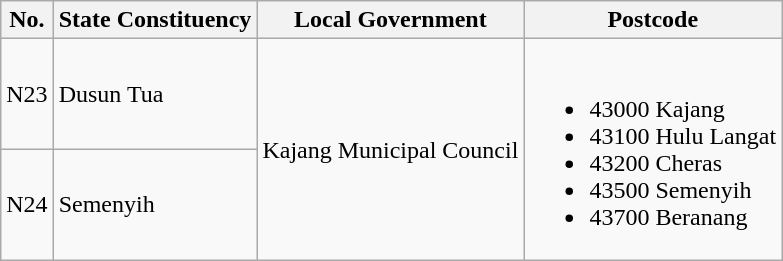<table class="wikitable">
<tr>
<th>No.</th>
<th>State Constituency</th>
<th>Local Government</th>
<th>Postcode</th>
</tr>
<tr>
<td>N23</td>
<td>Dusun Tua</td>
<td rowspan="2">Kajang Municipal Council</td>
<td rowspan="2"><br><ul><li>43000 Kajang</li><li>43100 Hulu Langat</li><li>43200 Cheras</li><li>43500 Semenyih</li><li>43700 Beranang</li></ul></td>
</tr>
<tr>
<td>N24</td>
<td>Semenyih</td>
</tr>
</table>
